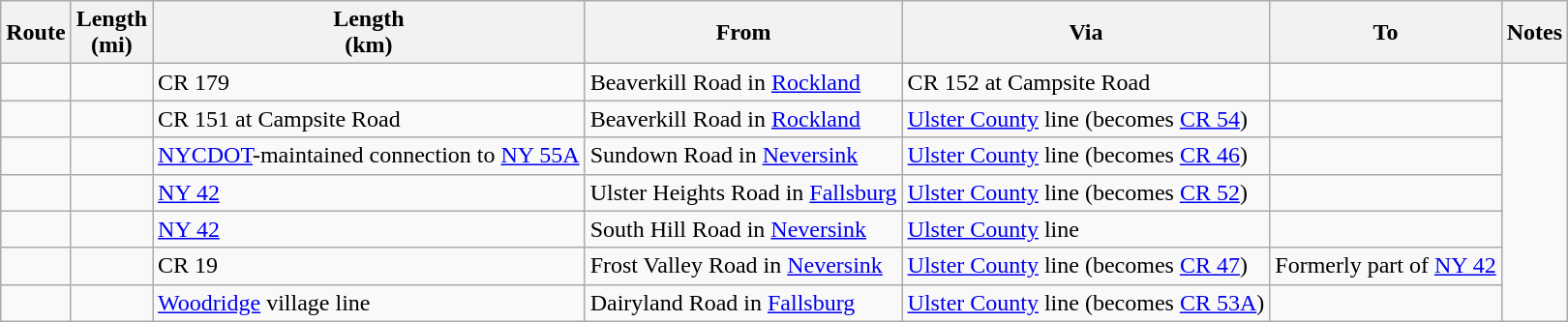<table class="wikitable sortable">
<tr>
<th>Route</th>
<th>Length<br>(mi)</th>
<th>Length<br>(km)</th>
<th class="unsortable">From</th>
<th class="unsortable">Via</th>
<th class="unsortable">To</th>
<th class="unsortable">Notes</th>
</tr>
<tr>
<td id="151"></td>
<td></td>
<td>CR 179</td>
<td>Beaverkill Road in <a href='#'>Rockland</a></td>
<td>CR 152 at Campsite Road</td>
<td></td>
</tr>
<tr>
<td id="152"></td>
<td></td>
<td>CR 151 at Campsite Road</td>
<td>Beaverkill Road in <a href='#'>Rockland</a></td>
<td><a href='#'>Ulster County</a> line (becomes <a href='#'>CR 54</a>)</td>
<td></td>
</tr>
<tr>
<td id="153"></td>
<td></td>
<td><a href='#'>NYCDOT</a>-maintained connection to <a href='#'>NY&nbsp;55A</a></td>
<td>Sundown Road in <a href='#'>Neversink</a></td>
<td><a href='#'>Ulster County</a> line (becomes <a href='#'>CR 46</a>)</td>
<td></td>
</tr>
<tr>
<td id="154"></td>
<td></td>
<td><a href='#'>NY&nbsp;42</a></td>
<td>Ulster Heights Road in <a href='#'>Fallsburg</a></td>
<td><a href='#'>Ulster County</a> line (becomes <a href='#'>CR 52</a>)</td>
<td></td>
</tr>
<tr>
<td id="156"></td>
<td></td>
<td><a href='#'>NY&nbsp;42</a></td>
<td>South Hill Road in <a href='#'>Neversink</a></td>
<td><a href='#'>Ulster County</a> line</td>
<td></td>
</tr>
<tr>
<td id="157"></td>
<td></td>
<td>CR 19</td>
<td>Frost Valley Road in <a href='#'>Neversink</a></td>
<td><a href='#'>Ulster County</a> line (becomes <a href='#'>CR 47</a>)</td>
<td>Formerly part of <a href='#'>NY&nbsp;42</a></td>
</tr>
<tr>
<td id="158"></td>
<td></td>
<td><a href='#'>Woodridge</a> village line</td>
<td>Dairyland Road in <a href='#'>Fallsburg</a></td>
<td><a href='#'>Ulster County</a> line (becomes <a href='#'>CR 53A</a>)</td>
<td></td>
</tr>
</table>
